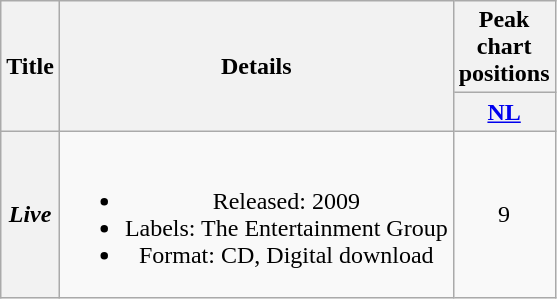<table class="wikitable plainrowheaders" style="text-align:center;">
<tr>
<th scope="col" rowspan="2">Title</th>
<th scope="col" rowspan="2">Details</th>
<th scope="col" colspan="1">Peak chart positions</th>
</tr>
<tr>
<th scope="col" style="width:3em;"><a href='#'>NL</a><br></th>
</tr>
<tr>
<th scope="row"><em>Live</em></th>
<td><br><ul><li>Released: 2009</li><li>Labels: The Entertainment Group</li><li>Format: CD, Digital download</li></ul></td>
<td>9</td>
</tr>
</table>
